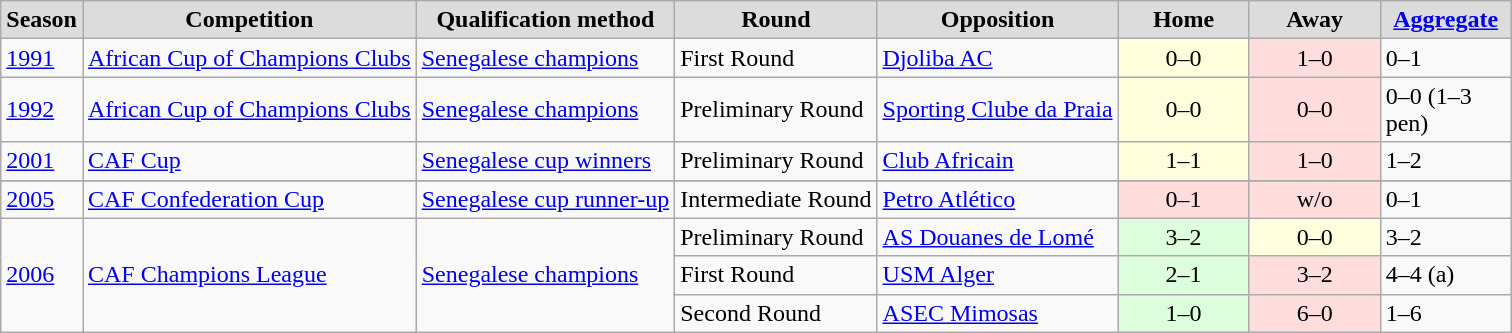<table class="sortable plainrowheaders wikitable">
<tr>
<th style="background:#DCDCDC">Season</th>
<th style="background:#DCDCDC">Competition</th>
<th style="background:#DCDCDC">Qualification method</th>
<th style="background:#DCDCDC">Round</th>
<th style="background:#DCDCDC">Opposition</th>
<th width="80" style="background:#DCDCDC">Home</th>
<th width="80" style="background:#DCDCDC">Away</th>
<th width="80" style="background:#DCDCDC"><a href='#'>Aggregate</a></th>
</tr>
<tr>
<td><a href='#'>1991</a></td>
<td><a href='#'>African Cup of Champions Clubs</a></td>
<td><a href='#'>Senegalese champions</a></td>
<td align=left>First Round</td>
<td align=left> <a href='#'>Djoliba AC</a></td>
<td style="background:#ffd; text-align:center">0–0</td>
<td style="background:#fdd; text-align:center">1–0</td>
<td>0–1</td>
</tr>
<tr>
<td><a href='#'>1992</a></td>
<td><a href='#'>African Cup of Champions Clubs</a></td>
<td><a href='#'>Senegalese champions</a></td>
<td align=left>Preliminary Round</td>
<td align=left> <a href='#'>Sporting Clube da Praia</a></td>
<td style="background:#ffd; text-align:center">0–0</td>
<td style="background:#fdd; text-align:center">0–0</td>
<td>0–0 (1–3 pen)</td>
</tr>
<tr>
<td><a href='#'>2001</a></td>
<td><a href='#'>CAF Cup</a></td>
<td><a href='#'>Senegalese cup winners</a></td>
<td align=left>Preliminary  Round</td>
<td align=left> <a href='#'>Club Africain</a></td>
<td style="background:#ffd; text-align:center">1–1</td>
<td style="background:#fdd; text-align:center">1–0</td>
<td>1–2</td>
</tr>
<tr>
</tr>
<tr>
<td><a href='#'>2005</a></td>
<td><a href='#'>CAF Confederation Cup</a></td>
<td><a href='#'>Senegalese cup runner-up</a></td>
<td align=left>Intermediate Round</td>
<td align=left> <a href='#'>Petro Atlético</a></td>
<td style="background:#fdd; text-align:center">0–1</td>
<td style="background:#fdd; text-align:center">w/o</td>
<td>0–1</td>
</tr>
<tr>
<td rowspan=3><a href='#'>2006</a></td>
<td rowspan=3><a href='#'>CAF Champions League</a></td>
<td rowspan=3><a href='#'>Senegalese champions</a></td>
<td align=left>Preliminary Round</td>
<td align=left> <a href='#'>AS Douanes de Lomé</a></td>
<td style="background:#dfd; text-align:center">3–2</td>
<td style="background:#ffd; text-align:center">0–0</td>
<td>3–2</td>
</tr>
<tr>
<td align=left>First Round</td>
<td align=left> <a href='#'>USM Alger</a></td>
<td style="background:#dfd; text-align:center">2–1</td>
<td style="background:#fdd; text-align:center">3–2</td>
<td>4–4 (a)</td>
</tr>
<tr>
<td align=left>Second Round</td>
<td align=left> <a href='#'>ASEC Mimosas</a></td>
<td style="background:#dfd; text-align:center">1–0</td>
<td style="background:#fdd; text-align:center">6–0</td>
<td>1–6</td>
</tr>
</table>
